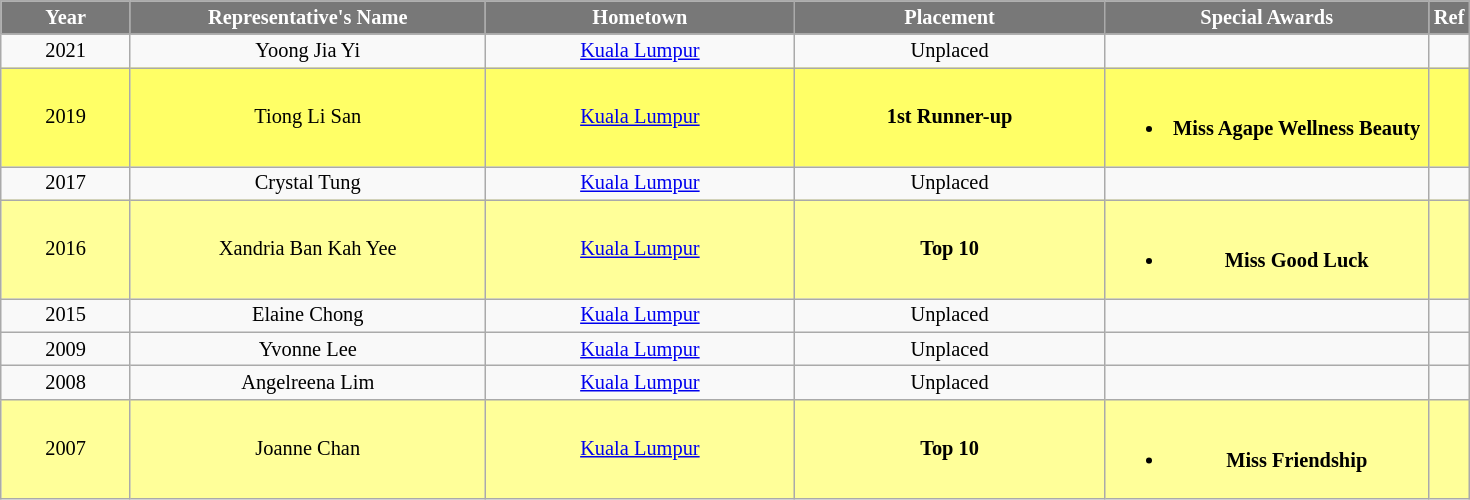<table class="wikitable sortable" style="font-size: 85%; text-align:center">
<tr>
<th width="80" style="background-color:#787878;color:#FFFFFF;">Year</th>
<th width="230" style="background-color:#787878;color:#FFFFFF;">Representative's Name</th>
<th width="200" style="background-color:#787878;color:#FFFFFF;">Hometown</th>
<th width="200" style="background-color:#787878;color:#FFFFFF;">Placement</th>
<th width="210" style="background-color:#787878;color:#FFFFFF;">Special Awards</th>
<th width="8" style="background-color:#787878;color:#FFFFFF;">Ref</th>
</tr>
<tr>
<td>2021</td>
<td>Yoong Jia Yi</td>
<td><a href='#'>Kuala Lumpur</a></td>
<td>Unplaced</td>
<td></td>
<td></td>
</tr>
<tr style="background-color:#FFFF66">
<td>2019</td>
<td>Tiong Li San</td>
<td><a href='#'>Kuala Lumpur</a></td>
<td><strong>1st Runner-up</strong></td>
<td><br><ul><li><strong>Miss Agape Wellness Beauty</strong></li></ul></td>
<td></td>
</tr>
<tr>
<td>2017</td>
<td>Crystal Tung</td>
<td><a href='#'>Kuala Lumpur</a></td>
<td>Unplaced</td>
<td></td>
<td></td>
</tr>
<tr style="background-color:#FFFF99">
<td>2016</td>
<td>Xandria Ban Kah Yee</td>
<td><a href='#'>Kuala Lumpur</a></td>
<td><strong>Top 10</strong></td>
<td><br><ul><li><strong>Miss Good Luck</strong></li></ul></td>
<td></td>
</tr>
<tr>
<td>2015</td>
<td>Elaine Chong</td>
<td><a href='#'>Kuala Lumpur</a></td>
<td>Unplaced</td>
<td></td>
<td></td>
</tr>
<tr>
<td>2009</td>
<td>Yvonne Lee</td>
<td><a href='#'>Kuala Lumpur</a></td>
<td>Unplaced</td>
<td></td>
<td></td>
</tr>
<tr>
<td>2008</td>
<td>Angelreena Lim</td>
<td><a href='#'>Kuala Lumpur</a></td>
<td>Unplaced</td>
<td></td>
<td></td>
</tr>
<tr style="background-color:#FFFF99">
<td>2007</td>
<td>Joanne Chan</td>
<td><a href='#'>Kuala Lumpur</a></td>
<td><strong>Top 10</strong></td>
<td><br><ul><li><strong>Miss Friendship</strong></li></ul></td>
<td></td>
</tr>
</table>
